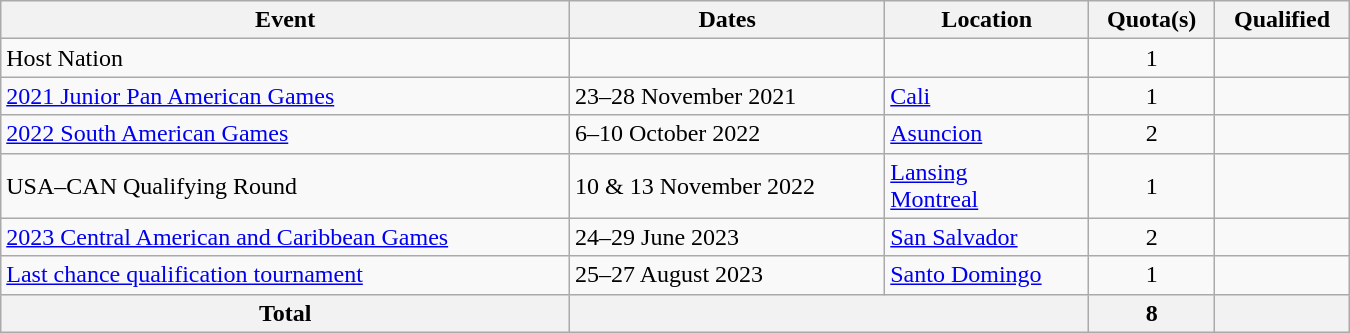<table class="wikitable" width=900>
<tr>
<th>Event</th>
<th>Dates</th>
<th>Location</th>
<th>Quota(s)</th>
<th>Qualified</th>
</tr>
<tr>
<td>Host Nation</td>
<td></td>
<td></td>
<td align=center>1</td>
<td></td>
</tr>
<tr>
<td><a href='#'>2021 Junior Pan American Games</a></td>
<td>23–28 November 2021</td>
<td> <a href='#'>Cali</a></td>
<td align=center>1</td>
<td></td>
</tr>
<tr>
<td><a href='#'>2022 South American Games</a></td>
<td>6–10 October 2022</td>
<td> <a href='#'>Asuncion</a></td>
<td align=center>2</td>
<td><br></td>
</tr>
<tr>
<td>USA–CAN Qualifying Round</td>
<td>10 & 13 November 2022</td>
<td> <a href='#'>Lansing</a><br> <a href='#'>Montreal</a></td>
<td align=center>1</td>
<td></td>
</tr>
<tr>
<td><a href='#'>2023 Central American and Caribbean Games</a></td>
<td>24–29 June 2023</td>
<td> <a href='#'>San Salvador</a></td>
<td align=center>2</td>
<td><br></td>
</tr>
<tr>
<td><a href='#'>Last chance qualification tournament</a></td>
<td>25–27 August 2023</td>
<td> <a href='#'>Santo Domingo</a></td>
<td align=center>1</td>
<td></td>
</tr>
<tr>
<th>Total</th>
<th colspan="2"></th>
<th>8</th>
<th></th>
</tr>
</table>
